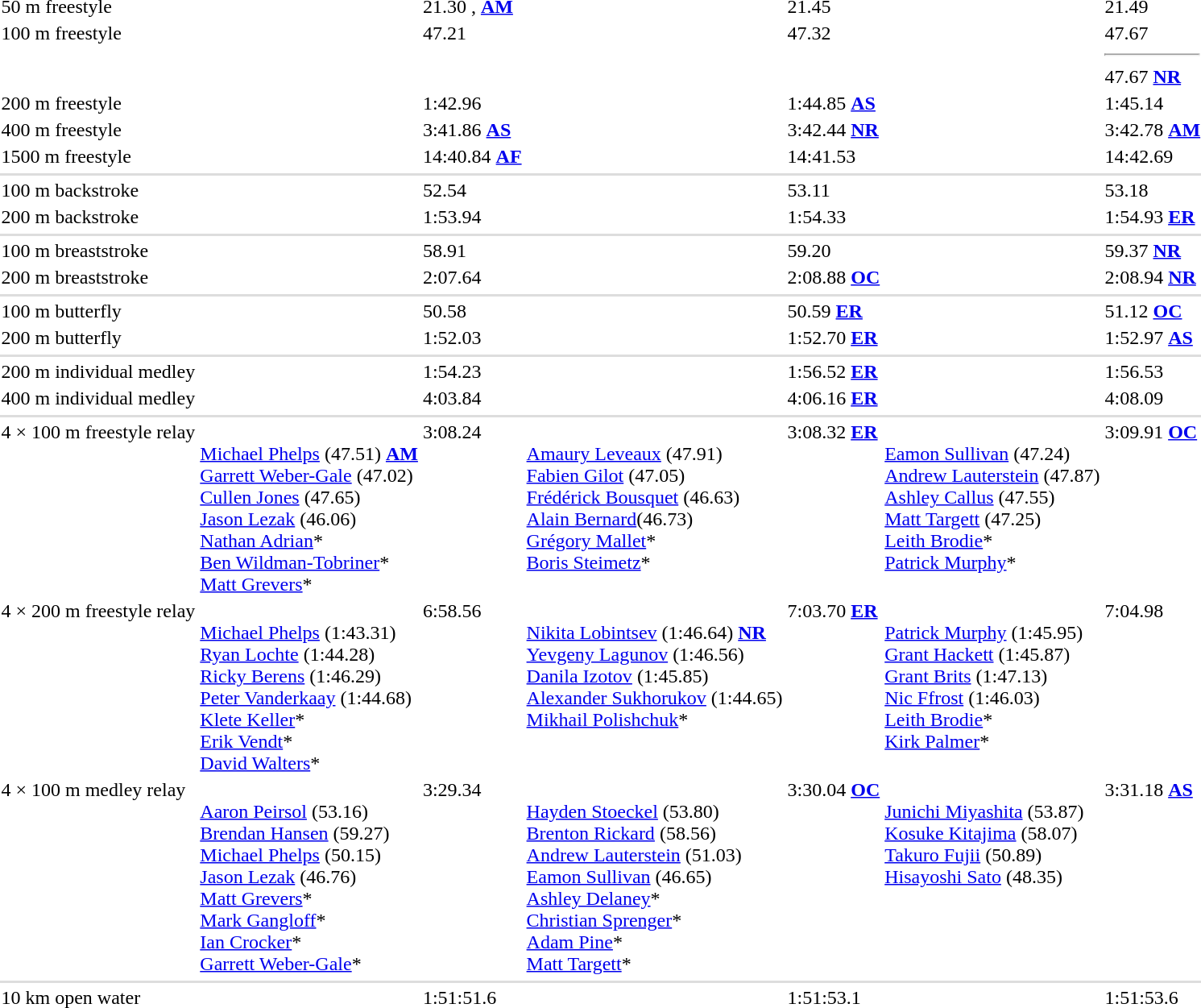<table>
<tr>
<td>50 m freestyle<br></td>
<td></td>
<td>21.30 , <strong><a href='#'>AM</a></strong></td>
<td></td>
<td>21.45</td>
<td></td>
<td>21.49</td>
</tr>
<tr valign="top">
<td>100 m freestyle<br></td>
<td></td>
<td>47.21</td>
<td></td>
<td>47.32</td>
<td><br></td>
<td>47.67<hr>47.67 <strong><a href='#'>NR</a></strong></td>
</tr>
<tr>
<td>200 m freestyle<br></td>
<td></td>
<td>1:42.96 </td>
<td></td>
<td>1:44.85 <strong><a href='#'>AS</a></strong></td>
<td></td>
<td>1:45.14</td>
</tr>
<tr>
<td>400 m freestyle<br></td>
<td></td>
<td>3:41.86 <strong><a href='#'>AS</a></strong></td>
<td></td>
<td>3:42.44 <strong><a href='#'>NR</a></strong></td>
<td></td>
<td>3:42.78 <strong><a href='#'>AM</a></strong></td>
</tr>
<tr>
<td>1500 m freestyle<br></td>
<td></td>
<td>14:40.84 <strong><a href='#'>AF</a></strong></td>
<td></td>
<td>14:41.53</td>
<td></td>
<td>14:42.69</td>
</tr>
<tr>
</tr>
<tr bgcolor=#ddd>
<td colspan=7></td>
</tr>
<tr valign="top">
<td>100 m backstroke<br></td>
<td></td>
<td>52.54 </td>
<td></td>
<td>53.11</td>
<td><br></td>
<td>53.18</td>
</tr>
<tr>
<td>200 m backstroke<br></td>
<td></td>
<td>1:53.94 </td>
<td></td>
<td>1:54.33</td>
<td></td>
<td>1:54.93 <strong><a href='#'>ER</a></strong></td>
</tr>
<tr>
</tr>
<tr bgcolor=#ddd>
<td colspan=7></td>
</tr>
<tr>
<td>100 m breaststroke<br></td>
<td></td>
<td>58.91 </td>
<td></td>
<td>59.20</td>
<td></td>
<td>59.37 <strong><a href='#'>NR</a></strong></td>
</tr>
<tr>
<td>200 m breaststroke<br></td>
<td></td>
<td>2:07.64 </td>
<td></td>
<td>2:08.88 <strong><a href='#'>OC</a></strong></td>
<td></td>
<td>2:08.94 <strong><a href='#'>NR</a></strong></td>
</tr>
<tr>
</tr>
<tr bgcolor=#ddd>
<td colspan=7></td>
</tr>
<tr>
<td>100 m butterfly<br></td>
<td></td>
<td>50.58 </td>
<td></td>
<td>50.59 <strong><a href='#'>ER</a></strong></td>
<td></td>
<td>51.12 <strong><a href='#'>OC</a></strong></td>
</tr>
<tr>
<td>200 m butterfly<br></td>
<td></td>
<td>1:52.03 </td>
<td></td>
<td>1:52.70 <strong><a href='#'>ER</a></strong></td>
<td></td>
<td>1:52.97 <strong><a href='#'>AS</a></strong></td>
</tr>
<tr>
</tr>
<tr bgcolor=#ddd>
<td colspan=9></td>
</tr>
<tr>
<td>200 m individual medley<br></td>
<td></td>
<td>1:54.23 </td>
<td></td>
<td>1:56.52 <strong><a href='#'>ER</a></strong></td>
<td></td>
<td>1:56.53</td>
</tr>
<tr>
<td>400 m individual medley<br></td>
<td></td>
<td>4:03.84 </td>
<td></td>
<td>4:06.16 <strong><a href='#'>ER</a></strong></td>
<td></td>
<td>4:08.09</td>
</tr>
<tr>
</tr>
<tr bgcolor=#ddd>
<td colspan=7></td>
</tr>
<tr valign="top">
<td>4 × 100 m freestyle relay<br></td>
<td valign=top><br><a href='#'>Michael Phelps</a> (47.51) <strong><a href='#'>AM</a></strong><br><a href='#'>Garrett Weber-Gale</a> (47.02)<br><a href='#'>Cullen Jones</a> (47.65)<br><a href='#'>Jason Lezak</a> (46.06)<br><a href='#'>Nathan Adrian</a>*<br><a href='#'>Ben Wildman-Tobriner</a>*<br><a href='#'>Matt Grevers</a>*</td>
<td>3:08.24 </td>
<td valign=top><br><a href='#'>Amaury Leveaux</a> (47.91)<br><a href='#'>Fabien Gilot</a> (47.05)<br><a href='#'>Frédérick Bousquet</a> (46.63)<br><a href='#'>Alain Bernard</a>(46.73)<br><a href='#'>Grégory Mallet</a>*<br><a href='#'>Boris Steimetz</a>*</td>
<td>3:08.32 <strong><a href='#'>ER</a></strong></td>
<td valign=top><br><a href='#'>Eamon Sullivan</a> (47.24) <br><a href='#'>Andrew Lauterstein</a> (47.87)<br><a href='#'>Ashley Callus</a> (47.55)<br><a href='#'>Matt Targett</a> (47.25)<br><a href='#'>Leith Brodie</a>*<br><a href='#'>Patrick Murphy</a>*</td>
<td>3:09.91 <strong><a href='#'>OC</a></strong></td>
</tr>
<tr valign="top">
<td>4 × 200 m freestyle relay<br></td>
<td valign=top><br><a href='#'>Michael Phelps</a> (1:43.31)<br><a href='#'>Ryan Lochte</a> (1:44.28) <br><a href='#'>Ricky Berens</a> (1:46.29) <br><a href='#'>Peter Vanderkaay</a> (1:44.68)<br><a href='#'>Klete Keller</a>*<br><a href='#'>Erik Vendt</a>*<br><a href='#'>David Walters</a>*</td>
<td>6:58.56 </td>
<td valign=top><br><a href='#'>Nikita Lobintsev</a> (1:46.64) <strong><a href='#'>NR</a></strong><br><a href='#'>Yevgeny Lagunov</a> (1:46.56)<br><a href='#'>Danila Izotov</a> (1:45.85)<br><a href='#'>Alexander Sukhorukov</a> (1:44.65)<br><a href='#'>Mikhail Polishchuk</a>*</td>
<td>7:03.70 <strong><a href='#'>ER</a></strong></td>
<td valign=top><br><a href='#'>Patrick Murphy</a> (1:45.95) <br><a href='#'>Grant Hackett</a> (1:45.87)<br><a href='#'>Grant Brits</a> (1:47.13)<br><a href='#'>Nic Ffrost</a> (1:46.03)<br><a href='#'>Leith Brodie</a>*<br><a href='#'>Kirk Palmer</a>*</td>
<td>7:04.98</td>
</tr>
<tr valign="top">
<td>4 × 100 m medley relay<br></td>
<td valign=top><br><a href='#'>Aaron Peirsol</a> (53.16) <br><a href='#'>Brendan Hansen</a> (59.27)<br><a href='#'>Michael Phelps</a> (50.15)<br><a href='#'>Jason Lezak</a> (46.76)<br><a href='#'>Matt Grevers</a>*<br><a href='#'>Mark Gangloff</a>*<br><a href='#'>Ian Crocker</a>*<br><a href='#'>Garrett Weber-Gale</a>*</td>
<td>3:29.34 </td>
<td valign=top><br><a href='#'>Hayden Stoeckel</a> (53.80)<br><a href='#'>Brenton Rickard</a> (58.56)<br><a href='#'>Andrew Lauterstein</a> (51.03)<br><a href='#'>Eamon Sullivan</a> (46.65)<br><a href='#'>Ashley Delaney</a>*<br><a href='#'>Christian Sprenger</a>*<br><a href='#'>Adam Pine</a>*<br><a href='#'>Matt Targett</a>*</td>
<td>3:30.04 <strong><a href='#'>OC</a></strong></td>
<td valign=top><br><a href='#'>Junichi Miyashita</a> (53.87)<br><a href='#'>Kosuke Kitajima</a> (58.07)<br><a href='#'>Takuro Fujii</a> (50.89)<br><a href='#'>Hisayoshi Sato</a> (48.35)</td>
<td>3:31.18 <strong><a href='#'>AS</a></strong></td>
</tr>
<tr>
</tr>
<tr bgcolor=#ddd>
<td colspan=7></td>
</tr>
<tr>
<td>10 km open water <br></td>
<td></td>
<td>1:51:51.6</td>
<td></td>
<td>1:51:53.1</td>
<td></td>
<td>1:51:53.6</td>
</tr>
</table>
